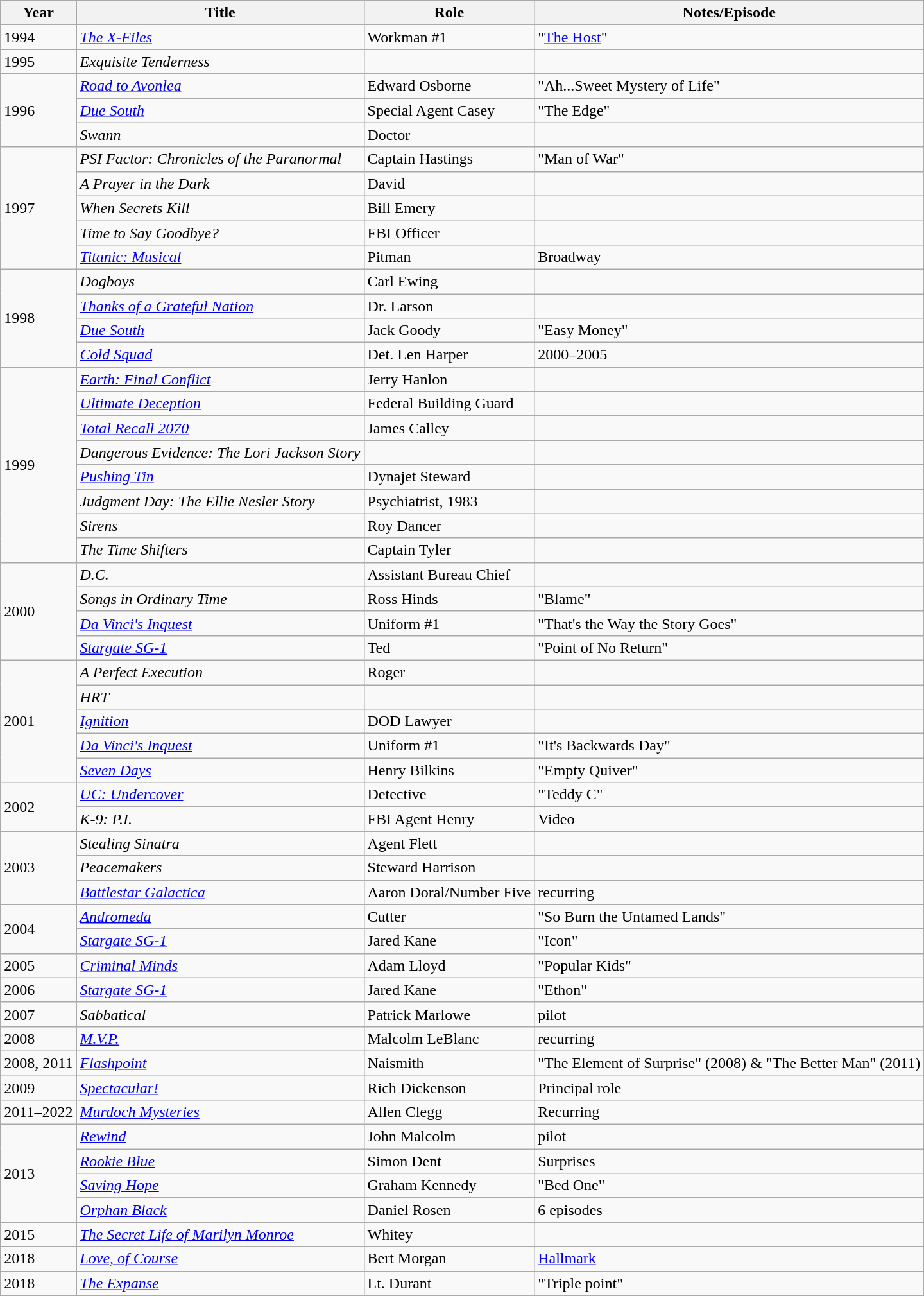<table class="wikitable sortable">
<tr>
<th>Year</th>
<th>Title</th>
<th>Role</th>
<th class="unsortable">Notes/Episode</th>
</tr>
<tr>
<td>1994</td>
<td data-sort-value="X-Files, The"><em><a href='#'>The X-Files</a></em></td>
<td>Workman #1</td>
<td>"<a href='#'>The Host</a>"</td>
</tr>
<tr>
<td>1995</td>
<td><em>Exquisite Tenderness</em></td>
<td></td>
<td></td>
</tr>
<tr>
<td rowspan="3">1996</td>
<td><em><a href='#'>Road to Avonlea</a></em></td>
<td>Edward Osborne</td>
<td>"Ah...Sweet Mystery of Life"</td>
</tr>
<tr>
<td><em><a href='#'>Due South</a></em></td>
<td>Special Agent Casey</td>
<td>"The Edge"</td>
</tr>
<tr>
<td><em>Swann</em></td>
<td>Doctor</td>
<td></td>
</tr>
<tr>
<td rowspan="5">1997</td>
<td><em>PSI Factor: Chronicles of the Paranormal</em></td>
<td>Captain Hastings</td>
<td>"Man of War"</td>
</tr>
<tr>
<td data-sort-value="Prayer in the Dark, A"><em>A Prayer in the Dark</em></td>
<td>David</td>
<td></td>
</tr>
<tr>
<td><em>When Secrets Kill</em></td>
<td>Bill Emery</td>
<td></td>
</tr>
<tr>
<td><em>Time to Say Goodbye?</em></td>
<td>FBI Officer</td>
<td></td>
</tr>
<tr>
<td><em><a href='#'>Titanic: Musical</a></em></td>
<td>Pitman</td>
<td>Broadway</td>
</tr>
<tr>
<td rowspan="4">1998</td>
<td><em>Dogboys</em></td>
<td>Carl Ewing</td>
<td></td>
</tr>
<tr>
<td><em><a href='#'>Thanks of a Grateful Nation</a></em></td>
<td>Dr. Larson</td>
<td></td>
</tr>
<tr>
<td><em><a href='#'>Due South</a></em></td>
<td>Jack Goody</td>
<td>"Easy Money"</td>
</tr>
<tr>
<td><em><a href='#'>Cold Squad</a></em></td>
<td>Det. Len Harper</td>
<td>2000–2005</td>
</tr>
<tr>
<td rowspan="8">1999</td>
<td><em><a href='#'>Earth: Final Conflict</a></em></td>
<td>Jerry Hanlon</td>
<td></td>
</tr>
<tr>
<td><em><a href='#'>Ultimate Deception</a></em></td>
<td>Federal Building Guard</td>
<td></td>
</tr>
<tr>
<td><em><a href='#'>Total Recall 2070</a></em></td>
<td>James Calley</td>
<td></td>
</tr>
<tr>
<td><em>Dangerous Evidence: The Lori Jackson Story</em></td>
<td></td>
<td></td>
</tr>
<tr>
<td><em><a href='#'>Pushing Tin</a></em></td>
<td>Dynajet Steward</td>
<td></td>
</tr>
<tr>
<td><em>Judgment Day: The Ellie Nesler Story</em></td>
<td>Psychiatrist, 1983</td>
<td></td>
</tr>
<tr>
<td><em>Sirens</em></td>
<td>Roy Dancer</td>
<td></td>
</tr>
<tr>
<td data-sort-value="Time Shifters, The"><em>The Time Shifters</em></td>
<td>Captain Tyler</td>
<td></td>
</tr>
<tr>
<td rowspan="4">2000</td>
<td><em>D.C.</em></td>
<td>Assistant Bureau Chief</td>
<td></td>
</tr>
<tr>
<td><em>Songs in Ordinary Time</em></td>
<td>Ross Hinds</td>
<td>"Blame"</td>
</tr>
<tr>
<td><em><a href='#'>Da Vinci's Inquest</a></em></td>
<td>Uniform #1</td>
<td>"That's the Way the Story Goes"</td>
</tr>
<tr>
<td><em><a href='#'>Stargate SG-1</a></em></td>
<td>Ted</td>
<td>"Point of No Return"</td>
</tr>
<tr>
<td rowspan="5">2001</td>
<td data-sort-value="Perfect Execution, A"><em>A Perfect Execution</em></td>
<td>Roger</td>
<td></td>
</tr>
<tr>
<td><em>HRT</em></td>
<td></td>
<td></td>
</tr>
<tr>
<td><em><a href='#'>Ignition</a></em></td>
<td>DOD Lawyer</td>
<td></td>
</tr>
<tr>
<td><em><a href='#'>Da Vinci's Inquest</a></em></td>
<td>Uniform #1</td>
<td>"It's Backwards Day"</td>
</tr>
<tr>
<td><em><a href='#'>Seven Days</a></em></td>
<td>Henry Bilkins</td>
<td>"Empty Quiver"</td>
</tr>
<tr>
<td rowspan="2">2002</td>
<td><em><a href='#'>UC: Undercover</a></em></td>
<td>Detective</td>
<td>"Teddy C"</td>
</tr>
<tr>
<td><em>K-9: P.I.</em></td>
<td>FBI Agent Henry</td>
<td>Video</td>
</tr>
<tr>
<td rowspan="3">2003</td>
<td><em>Stealing Sinatra</em></td>
<td>Agent Flett</td>
<td></td>
</tr>
<tr>
<td><em>Peacemakers</em></td>
<td>Steward Harrison</td>
<td></td>
</tr>
<tr>
<td><em><a href='#'>Battlestar Galactica</a></em></td>
<td>Aaron Doral/Number Five</td>
<td>recurring</td>
</tr>
<tr>
<td rowspan="2">2004</td>
<td><em><a href='#'>Andromeda</a></em></td>
<td>Cutter</td>
<td>"So Burn the Untamed Lands"</td>
</tr>
<tr>
<td><em><a href='#'>Stargate SG-1</a></em></td>
<td>Jared Kane</td>
<td>"Icon"</td>
</tr>
<tr>
<td>2005</td>
<td><em><a href='#'>Criminal Minds</a></em></td>
<td>Adam Lloyd</td>
<td>"Popular Kids"</td>
</tr>
<tr>
<td>2006</td>
<td><em><a href='#'>Stargate SG-1</a></em></td>
<td>Jared Kane</td>
<td>"Ethon"</td>
</tr>
<tr>
<td>2007</td>
<td><em>Sabbatical</em></td>
<td>Patrick Marlowe</td>
<td>pilot</td>
</tr>
<tr>
<td>2008</td>
<td><em><a href='#'>M.V.P.</a></em></td>
<td>Malcolm LeBlanc</td>
<td>recurring</td>
</tr>
<tr>
<td>2008, 2011</td>
<td><em><a href='#'>Flashpoint</a></em></td>
<td>Naismith</td>
<td>"The Element of Surprise" (2008) & "The Better Man" (2011)</td>
</tr>
<tr>
<td>2009</td>
<td><em><a href='#'>Spectacular!</a></em></td>
<td>Rich Dickenson</td>
<td>Principal role</td>
</tr>
<tr>
<td>2011–2022</td>
<td><em><a href='#'>Murdoch Mysteries</a></em></td>
<td>Allen Clegg</td>
<td>Recurring</td>
</tr>
<tr>
<td rowspan="4">2013</td>
<td><em><a href='#'>Rewind</a></em></td>
<td>John Malcolm</td>
<td>pilot</td>
</tr>
<tr>
<td><em><a href='#'>Rookie Blue</a></em></td>
<td>Simon Dent</td>
<td>Surprises</td>
</tr>
<tr>
<td><em><a href='#'>Saving Hope</a></em></td>
<td>Graham Kennedy</td>
<td>"Bed One"</td>
</tr>
<tr>
<td><em><a href='#'>Orphan Black</a></em></td>
<td>Daniel Rosen</td>
<td>6 episodes</td>
</tr>
<tr>
<td>2015</td>
<td data-sort-value="Secret Life of Marilyn Monroe, The"><em><a href='#'>The Secret Life of Marilyn Monroe</a></em></td>
<td>Whitey</td>
<td></td>
</tr>
<tr>
<td>2018</td>
<td><em><a href='#'>Love, of Course</a></em></td>
<td>Bert Morgan</td>
<td><a href='#'>Hallmark</a></td>
</tr>
<tr>
<td>2018</td>
<td data-sort-value="Expanse, The"><em><a href='#'>The Expanse</a></em></td>
<td>Lt. Durant</td>
<td>"Triple point"</td>
</tr>
</table>
